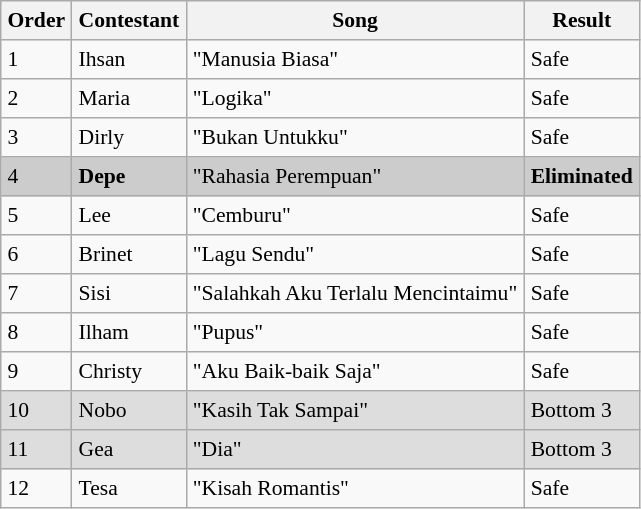<table border="8" cellpadding="4" cellspacing="0" style="margin:  1em 1em 1em 0; background: #f9f9f9; border: 1px #aaa  solid; border-collapse: collapse; font-size: 90%;">
<tr style="background:#f2f2f2;">
<th>Order</th>
<th>Contestant</th>
<th>Song </th>
<th>Result</th>
</tr>
<tr>
<td>1</td>
<td>Ihsan</td>
<td>"Manusia Biasa"</td>
<td>Safe</td>
</tr>
<tr>
<td>2</td>
<td>Maria</td>
<td>"Logika" </td>
<td>Safe</td>
</tr>
<tr>
<td>3</td>
<td>Dirly</td>
<td>"Bukan Untukku" </td>
<td>Safe</td>
</tr>
<tr style="background:#ccc;">
<td>4</td>
<td><strong>Depe</strong></td>
<td>"Rahasia Perempuan" </td>
<td><strong>Eliminated</strong></td>
</tr>
<tr>
<td>5</td>
<td>Lee</td>
<td>"Cemburu" </td>
<td>Safe</td>
</tr>
<tr>
<td>6</td>
<td>Brinet</td>
<td>"Lagu Sendu" </td>
<td>Safe</td>
</tr>
<tr>
<td>7</td>
<td>Sisi</td>
<td>"Salahkah Aku Terlalu Mencintaimu"</td>
<td>Safe</td>
</tr>
<tr>
<td>8</td>
<td>Ilham</td>
<td>"Pupus"</td>
<td>Safe</td>
</tr>
<tr>
<td>9</td>
<td>Christy</td>
<td>"Aku Baik-baik Saja"</td>
<td>Safe</td>
</tr>
<tr style="background:#ddd;">
<td>10</td>
<td>Nobo</td>
<td>"Kasih Tak Sampai" </td>
<td>Bottom 3</td>
</tr>
<tr style="background:#ddd;">
<td>11</td>
<td>Gea</td>
<td>"Dia" </td>
<td>Bottom 3</td>
</tr>
<tr>
<td>12</td>
<td>Tesa</td>
<td>"Kisah Romantis" </td>
<td>Safe</td>
</tr>
</table>
